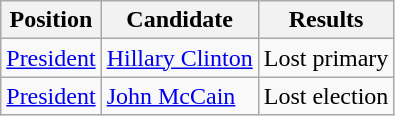<table class="wikitable sortable">
<tr>
<th bgcolor="teal">Position</th>
<th bgcolor="teal"><span>Candidate</span></th>
<th>Results</th>
</tr>
<tr>
<td> <a href='#'>President</a></td>
<td><a href='#'>Hillary Clinton</a></td>
<td> Lost primary</td>
</tr>
<tr>
<td> <a href='#'>President</a></td>
<td><a href='#'>John McCain</a></td>
<td> Lost election</td>
</tr>
</table>
